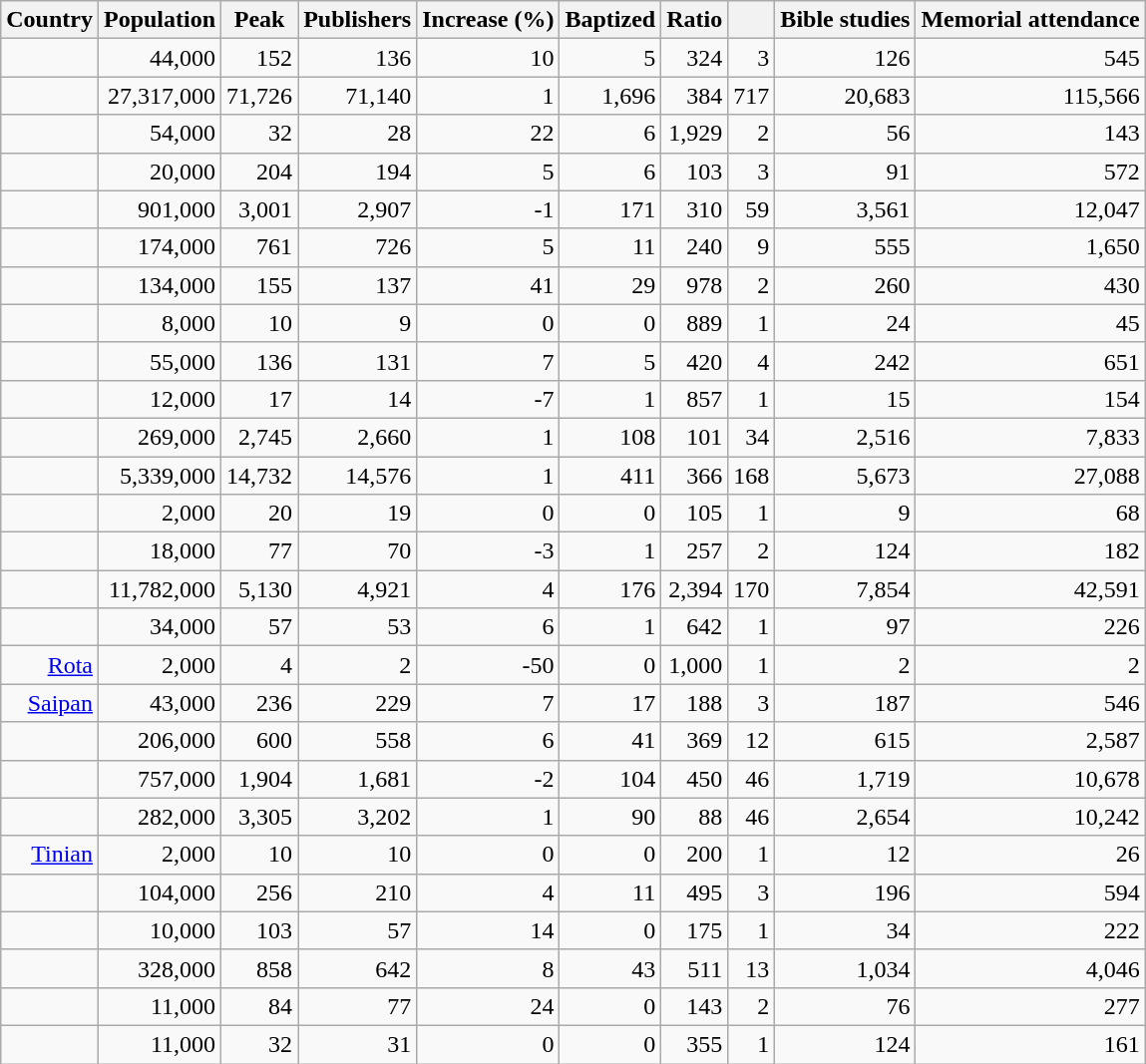<table class="wikitable sortable col1left" border="1" style="text-align:right">
<tr>
<th>Country</th>
<th>Population</th>
<th>Peak</th>
<th>Publishers</th>
<th>Increase (%)</th>
<th>Baptized</th>
<th>Ratio</th>
<th></th>
<th>Bible studies</th>
<th>Memorial attendance</th>
</tr>
<tr>
<td></td>
<td>44,000</td>
<td>152</td>
<td>136</td>
<td>10</td>
<td>5</td>
<td>324</td>
<td>3</td>
<td>126</td>
<td>545</td>
</tr>
<tr>
<td></td>
<td>27,317,000</td>
<td>71,726</td>
<td>71,140</td>
<td>1</td>
<td>1,696</td>
<td>384</td>
<td>717</td>
<td>20,683</td>
<td>115,566</td>
</tr>
<tr>
<td></td>
<td>54,000</td>
<td>32</td>
<td>28</td>
<td>22</td>
<td>6</td>
<td>1,929</td>
<td>2</td>
<td>56</td>
<td>143</td>
</tr>
<tr>
<td></td>
<td>20,000</td>
<td>204</td>
<td>194</td>
<td>5</td>
<td>6</td>
<td>103</td>
<td>3</td>
<td>91</td>
<td>572</td>
</tr>
<tr>
<td></td>
<td>901,000</td>
<td>3,001</td>
<td>2,907</td>
<td>-1</td>
<td>171</td>
<td>310</td>
<td>59</td>
<td>3,561</td>
<td>12,047</td>
</tr>
<tr>
<td></td>
<td>174,000</td>
<td>761</td>
<td>726</td>
<td>5</td>
<td>11</td>
<td>240</td>
<td>9</td>
<td>555</td>
<td>1,650</td>
</tr>
<tr>
<td></td>
<td>134,000</td>
<td>155</td>
<td>137</td>
<td>41</td>
<td>29</td>
<td>978</td>
<td>2</td>
<td>260</td>
<td>430</td>
</tr>
<tr>
<td></td>
<td>8,000</td>
<td>10</td>
<td>9</td>
<td>0</td>
<td>0</td>
<td>889</td>
<td>1</td>
<td>24</td>
<td>45</td>
</tr>
<tr>
<td></td>
<td>55,000</td>
<td>136</td>
<td>131</td>
<td>7</td>
<td>5</td>
<td>420</td>
<td>4</td>
<td>242</td>
<td>651</td>
</tr>
<tr>
<td></td>
<td>12,000</td>
<td>17</td>
<td>14</td>
<td>-7</td>
<td>1</td>
<td>857</td>
<td>1</td>
<td>15</td>
<td>154</td>
</tr>
<tr>
<td></td>
<td>269,000</td>
<td>2,745</td>
<td>2,660</td>
<td>1</td>
<td>108</td>
<td>101</td>
<td>34</td>
<td>2,516</td>
<td>7,833</td>
</tr>
<tr>
<td></td>
<td>5,339,000</td>
<td>14,732</td>
<td>14,576</td>
<td>1</td>
<td>411</td>
<td>366</td>
<td>168</td>
<td>5,673</td>
<td>27,088</td>
</tr>
<tr>
<td></td>
<td>2,000</td>
<td>20</td>
<td>19</td>
<td>0</td>
<td>0</td>
<td>105</td>
<td>1</td>
<td>9</td>
<td>68</td>
</tr>
<tr>
<td></td>
<td>18,000</td>
<td>77</td>
<td>70</td>
<td>-3</td>
<td>1</td>
<td>257</td>
<td>2</td>
<td>124</td>
<td>182</td>
</tr>
<tr>
<td></td>
<td>11,782,000</td>
<td>5,130</td>
<td>4,921</td>
<td>4</td>
<td>176</td>
<td>2,394</td>
<td>170</td>
<td>7,854</td>
<td>42,591</td>
</tr>
<tr>
<td></td>
<td>34,000</td>
<td>57</td>
<td>53</td>
<td>6</td>
<td>1</td>
<td>642</td>
<td>1</td>
<td>97</td>
<td>226</td>
</tr>
<tr>
<td> <a href='#'>Rota</a></td>
<td>2,000</td>
<td>4</td>
<td>2</td>
<td>-50</td>
<td>0</td>
<td>1,000</td>
<td>1</td>
<td>2</td>
<td>2</td>
</tr>
<tr>
<td> <a href='#'>Saipan</a></td>
<td>43,000</td>
<td>236</td>
<td>229</td>
<td>7</td>
<td>17</td>
<td>188</td>
<td>3</td>
<td>187</td>
<td>546</td>
</tr>
<tr>
<td></td>
<td>206,000</td>
<td>600</td>
<td>558</td>
<td>6</td>
<td>41</td>
<td>369</td>
<td>12</td>
<td>615</td>
<td>2,587</td>
</tr>
<tr>
<td></td>
<td>757,000</td>
<td>1,904</td>
<td>1,681</td>
<td>-2</td>
<td>104</td>
<td>450</td>
<td>46</td>
<td>1,719</td>
<td>10,678</td>
</tr>
<tr>
<td></td>
<td>282,000</td>
<td>3,305</td>
<td>3,202</td>
<td>1</td>
<td>90</td>
<td>88</td>
<td>46</td>
<td>2,654</td>
<td>10,242</td>
</tr>
<tr>
<td> <a href='#'>Tinian</a></td>
<td>2,000</td>
<td>10</td>
<td>10</td>
<td>0</td>
<td>0</td>
<td>200</td>
<td>1</td>
<td>12</td>
<td>26</td>
</tr>
<tr>
<td></td>
<td>104,000</td>
<td>256</td>
<td>210</td>
<td>4</td>
<td>11</td>
<td>495</td>
<td>3</td>
<td>196</td>
<td>594</td>
</tr>
<tr>
<td></td>
<td>10,000</td>
<td>103</td>
<td>57</td>
<td>14</td>
<td>0</td>
<td>175</td>
<td>1</td>
<td>34</td>
<td>222</td>
</tr>
<tr>
<td></td>
<td>328,000</td>
<td>858</td>
<td>642</td>
<td>8</td>
<td>43</td>
<td>511</td>
<td>13</td>
<td>1,034</td>
<td>4,046</td>
</tr>
<tr>
<td></td>
<td>11,000</td>
<td>84</td>
<td>77</td>
<td>24</td>
<td>0</td>
<td>143</td>
<td>2</td>
<td>76</td>
<td>277</td>
</tr>
<tr>
<td></td>
<td>11,000</td>
<td>32</td>
<td>31</td>
<td>0</td>
<td>0</td>
<td>355</td>
<td>1</td>
<td>124</td>
<td>161</td>
</tr>
</table>
